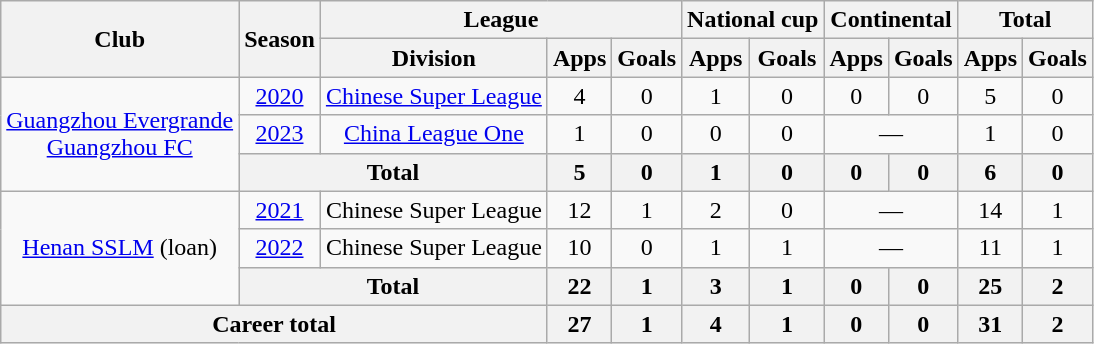<table class="wikitable" style="text-align:center">
<tr>
<th rowspan="2">Club</th>
<th rowspan="2">Season</th>
<th colspan="3">League</th>
<th colspan="2">National cup</th>
<th colspan="2">Continental</th>
<th colspan="2">Total</th>
</tr>
<tr>
<th>Division</th>
<th>Apps</th>
<th>Goals</th>
<th>Apps</th>
<th>Goals</th>
<th>Apps</th>
<th>Goals</th>
<th>Apps</th>
<th>Goals</th>
</tr>
<tr>
<td rowspan="3"><a href='#'>Guangzhou Evergrande</a><br><a href='#'>Guangzhou FC</a></td>
<td><a href='#'>2020</a></td>
<td><a href='#'>Chinese Super League</a></td>
<td>4</td>
<td>0</td>
<td>1</td>
<td>0</td>
<td>0</td>
<td>0</td>
<td>5</td>
<td>0</td>
</tr>
<tr>
<td><a href='#'>2023</a></td>
<td><a href='#'>China League One</a></td>
<td>1</td>
<td>0</td>
<td>0</td>
<td>0</td>
<td colspan="2">—</td>
<td>1</td>
<td>0</td>
</tr>
<tr>
<th colspan="2">Total</th>
<th>5</th>
<th>0</th>
<th>1</th>
<th>0</th>
<th>0</th>
<th>0</th>
<th>6</th>
<th>0</th>
</tr>
<tr>
<td rowspan=3><a href='#'>Henan SSLM</a> (loan)</td>
<td><a href='#'>2021</a></td>
<td>Chinese Super League</td>
<td>12</td>
<td>1</td>
<td>2</td>
<td>0</td>
<td colspan="2">—</td>
<td>14</td>
<td>1</td>
</tr>
<tr>
<td><a href='#'>2022</a></td>
<td>Chinese Super League</td>
<td>10</td>
<td>0</td>
<td>1</td>
<td>1</td>
<td colspan="2">—</td>
<td>11</td>
<td>1</td>
</tr>
<tr>
<th colspan="2">Total</th>
<th>22</th>
<th>1</th>
<th>3</th>
<th>1</th>
<th>0</th>
<th>0</th>
<th>25</th>
<th>2</th>
</tr>
<tr>
<th colspan=3>Career total</th>
<th>27</th>
<th>1</th>
<th>4</th>
<th>1</th>
<th>0</th>
<th>0</th>
<th>31</th>
<th>2</th>
</tr>
</table>
